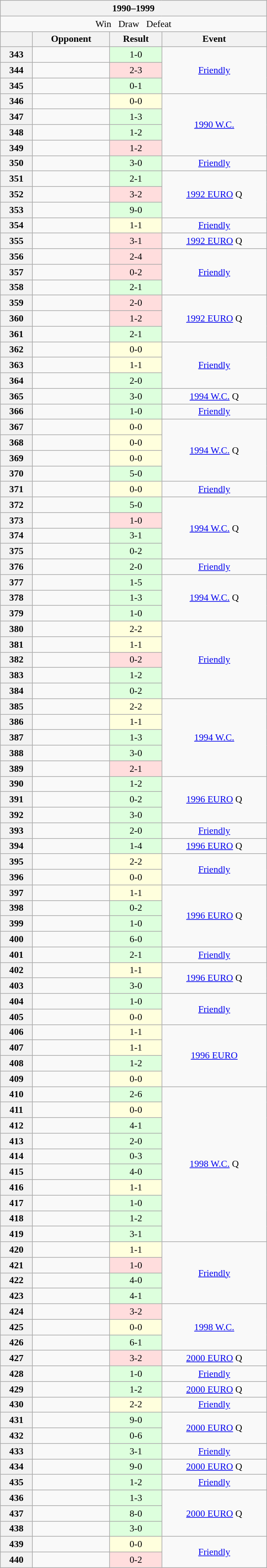<table class="wikitable collapsible collapsed" style="font-size: 90%">
<tr>
<th colspan="4" style="width:400px;">1990–1999</th>
</tr>
<tr>
<td style="text-align:center;" colspan="4"> Win   Draw   Defeat</td>
</tr>
<tr>
<th></th>
<th>Opponent</th>
<th>Result</th>
<th>Event</th>
</tr>
<tr>
<th>343</th>
<td></td>
<td style="background:#dfd; text-align:center;">1-0</td>
<td style="text-align:center;" rowspan="3"><a href='#'>Friendly</a></td>
</tr>
<tr>
<th>344</th>
<td></td>
<td style="background:#fdd; text-align:center;">2-3</td>
</tr>
<tr>
<th>345</th>
<td></td>
<td style="background:#dfd; text-align:center;">0-1</td>
</tr>
<tr>
<th>346</th>
<td></td>
<td style="background:#ffd; text-align:center;">0-0</td>
<td style="text-align:center;" rowspan="4"> <a href='#'>1990 W.C.</a></td>
</tr>
<tr>
<th>347</th>
<td></td>
<td style="background:#dfd; text-align:center;">1-3</td>
</tr>
<tr>
<th>348</th>
<td></td>
<td style="background:#dfd; text-align:center;">1-2</td>
</tr>
<tr>
<th>349</th>
<td></td>
<td style="background:#fdd; text-align:center;">1-2</td>
</tr>
<tr>
<th>350</th>
<td></td>
<td style="background:#dfd; text-align:center;">3-0</td>
<td style="text-align:center;"><a href='#'>Friendly</a></td>
</tr>
<tr>
<th>351</th>
<td></td>
<td style="background:#dfd; text-align:center;">2-1</td>
<td style="text-align:center;" rowspan="3"> <a href='#'>1992 EURO</a> Q</td>
</tr>
<tr>
<th>352</th>
<td></td>
<td style="background:#fdd; text-align:center;">3-2</td>
</tr>
<tr>
<th>353</th>
<td></td>
<td style="background:#dfd; text-align:center;">9-0</td>
</tr>
<tr>
<th>354</th>
<td></td>
<td style="background:#ffd; text-align:center;">1-1</td>
<td style="text-align:center;"><a href='#'>Friendly</a></td>
</tr>
<tr>
<th>355</th>
<td></td>
<td style="background:#fdd; text-align:center;">3-1</td>
<td style="text-align:center;"> <a href='#'>1992 EURO</a> Q</td>
</tr>
<tr>
<th>356</th>
<td></td>
<td style="background:#fdd; text-align:center;">2-4</td>
<td style="text-align:center;" rowspan="3"><a href='#'>Friendly</a></td>
</tr>
<tr>
<th>357</th>
<td></td>
<td style="background:#fdd; text-align:center;">0-2</td>
</tr>
<tr>
<th>358</th>
<td></td>
<td style="background:#dfd; text-align:center;">2-1</td>
</tr>
<tr>
<th>359</th>
<td></td>
<td style="background:#fdd; text-align:center;">2-0</td>
<td style="text-align:center;" rowspan="3"> <a href='#'>1992 EURO</a> Q</td>
</tr>
<tr>
<th>360</th>
<td></td>
<td style="background:#fdd; text-align:center;">1-2</td>
</tr>
<tr>
<th>361</th>
<td></td>
<td style="background:#dfd; text-align:center;">2-1</td>
</tr>
<tr>
<th>362</th>
<td></td>
<td style="background:#ffd; text-align:center;">0-0</td>
<td style="text-align:center;" rowspan="3"><a href='#'>Friendly</a></td>
</tr>
<tr>
<th>363</th>
<td></td>
<td style="background:#ffd; text-align:center;">1-1</td>
</tr>
<tr>
<th>364</th>
<td></td>
<td style="background:#dfd; text-align:center;">2-0</td>
</tr>
<tr>
<th>365</th>
<td></td>
<td style="background:#dfd; text-align:center;">3-0</td>
<td style="text-align:center;"> <a href='#'>1994 W.C.</a> Q</td>
</tr>
<tr>
<th>366</th>
<td></td>
<td style="background:#dfd; text-align:center;">1-0</td>
<td style="text-align:center;"><a href='#'>Friendly</a></td>
</tr>
<tr>
<th>367</th>
<td></td>
<td style="background:#ffd; text-align:center;">0-0</td>
<td style="text-align:center;" rowspan="4"> <a href='#'>1994 W.C.</a> Q</td>
</tr>
<tr>
<th>368</th>
<td></td>
<td style="background:#ffd; text-align:center;">0-0</td>
</tr>
<tr>
<th>369</th>
<td></td>
<td style="background:#ffd; text-align:center;">0-0</td>
</tr>
<tr>
<th>370</th>
<td></td>
<td style="background:#dfd; text-align:center;">5-0</td>
</tr>
<tr>
<th>371</th>
<td></td>
<td style="background:#ffd; text-align:center;">0-0</td>
<td style="text-align:center;"><a href='#'>Friendly</a></td>
</tr>
<tr>
<th>372</th>
<td></td>
<td style="background:#dfd; text-align:center;">5-0</td>
<td style="text-align:center;" rowspan="4"> <a href='#'>1994 W.C.</a> Q</td>
</tr>
<tr>
<th>373</th>
<td></td>
<td style="background:#fdd; text-align:center;">1-0</td>
</tr>
<tr>
<th>374</th>
<td></td>
<td style="background:#dfd; text-align:center;">3-1</td>
</tr>
<tr>
<th>375</th>
<td></td>
<td style="background:#dfd; text-align:center;">0-2</td>
</tr>
<tr>
<th>376</th>
<td></td>
<td style="background:#dfd; text-align:center;">2-0</td>
<td style="text-align:center;"><a href='#'>Friendly</a></td>
</tr>
<tr>
<th>377</th>
<td></td>
<td style="background:#dfd; text-align:center;">1-5</td>
<td style="text-align:center;" rowspan="3"> <a href='#'>1994 W.C.</a> Q</td>
</tr>
<tr>
<th>378</th>
<td></td>
<td style="background:#dfd; text-align:center;">1-3</td>
</tr>
<tr>
<th>379</th>
<td></td>
<td style="background:#dfd; text-align:center;">1-0</td>
</tr>
<tr>
<th>380</th>
<td></td>
<td style="background:#ffd; text-align:center;">2-2</td>
<td style="text-align:center;" rowspan="5"><a href='#'>Friendly</a></td>
</tr>
<tr>
<th>381</th>
<td></td>
<td style="background:#ffd; text-align:center;">1-1</td>
</tr>
<tr>
<th>382</th>
<td></td>
<td style="background:#fdd; text-align:center;">0-2</td>
</tr>
<tr>
<th>383</th>
<td></td>
<td style="background:#dfd; text-align:center;">1-2</td>
</tr>
<tr>
<th>384</th>
<td></td>
<td style="background:#dfd; text-align:center;">0-2</td>
</tr>
<tr>
<th>385</th>
<td></td>
<td style="background:#ffd; text-align:center;">2-2</td>
<td style="text-align:center;" rowspan="5"> <a href='#'>1994 W.C.</a></td>
</tr>
<tr>
<th>386</th>
<td></td>
<td style="background:#ffd; text-align:center;">1-1</td>
</tr>
<tr>
<th>387</th>
<td></td>
<td style="background:#dfd; text-align:center;">1-3</td>
</tr>
<tr>
<th>388</th>
<td></td>
<td style="background:#dfd; text-align:center;">3-0</td>
</tr>
<tr>
<th>389</th>
<td></td>
<td style="background:#fdd; text-align:center;">2-1</td>
</tr>
<tr>
<th>390</th>
<td></td>
<td style="background:#dfd; text-align:center;">1-2</td>
<td style="text-align:center;" rowspan="3"> <a href='#'>1996 EURO</a> Q</td>
</tr>
<tr>
<th>391</th>
<td></td>
<td style="background:#dfd; text-align:center;">0-2</td>
</tr>
<tr>
<th>392</th>
<td></td>
<td style="background:#dfd; text-align:center;">3-0</td>
</tr>
<tr>
<th>393</th>
<td></td>
<td style="background:#dfd; text-align:center;">2-0</td>
<td style="text-align:center;"><a href='#'>Friendly</a></td>
</tr>
<tr>
<th>394</th>
<td></td>
<td style="background:#dfd; text-align:center;">1-4</td>
<td style="text-align:center;"> <a href='#'>1996 EURO</a> Q</td>
</tr>
<tr>
<th>395</th>
<td></td>
<td style="background:#ffd; text-align:center;">2-2</td>
<td style="text-align:center;" rowspan="2"><a href='#'>Friendly</a></td>
</tr>
<tr>
<th>396</th>
<td></td>
<td style="background:#ffd; text-align:center;">0-0</td>
</tr>
<tr>
<th>397</th>
<td></td>
<td style="background:#ffd; text-align:center;">1-1</td>
<td style="text-align:center;" rowspan="4"> <a href='#'>1996 EURO</a> Q</td>
</tr>
<tr>
<th>398</th>
<td></td>
<td style="background:#dfd; text-align:center;">0-2</td>
</tr>
<tr>
<th>399</th>
<td></td>
<td style="background:#dfd; text-align:center;">1-0</td>
</tr>
<tr>
<th>400</th>
<td></td>
<td style="background:#dfd; text-align:center;">6-0</td>
</tr>
<tr>
<th>401</th>
<td></td>
<td style="background:#dfd; text-align:center;">2-1</td>
<td style="text-align:center;"><a href='#'>Friendly</a></td>
</tr>
<tr>
<th>402</th>
<td></td>
<td style="background:#ffd; text-align:center;">1-1</td>
<td style="text-align:center;" rowspan="2"> <a href='#'>1996 EURO</a> Q</td>
</tr>
<tr>
<th>403</th>
<td></td>
<td style="background:#dfd; text-align:center;">3-0</td>
</tr>
<tr>
<th>404</th>
<td></td>
<td style="background:#dfd; text-align:center;">1-0</td>
<td style="text-align:center;" rowspan="2"><a href='#'>Friendly</a></td>
</tr>
<tr>
<th>405</th>
<td></td>
<td style="background:#ffd; text-align:center;">0-0</td>
</tr>
<tr>
<th>406</th>
<td></td>
<td style="background:#ffd; text-align:center;">1-1</td>
<td style="text-align:center;" rowspan="4"> <a href='#'>1996 EURO</a></td>
</tr>
<tr>
<th>407</th>
<td></td>
<td style="background:#ffd; text-align:center;">1-1</td>
</tr>
<tr>
<th>408</th>
<td></td>
<td style="background:#dfd; text-align:center;">1-2</td>
</tr>
<tr>
<th>409</th>
<td></td>
<td style="background:#ffd; text-align:center;">0-0</td>
</tr>
<tr>
<th>410</th>
<td></td>
<td style="background:#dfd; text-align:center;">2-6</td>
<td style="text-align:center;" rowspan="10"> <a href='#'>1998 W.C.</a> Q</td>
</tr>
<tr>
<th>411</th>
<td></td>
<td style="background:#ffd; text-align:center;">0-0</td>
</tr>
<tr>
<th>412</th>
<td></td>
<td style="background:#dfd; text-align:center;">4-1</td>
</tr>
<tr>
<th>413</th>
<td></td>
<td style="background:#dfd; text-align:center;">2-0</td>
</tr>
<tr>
<th>414</th>
<td></td>
<td style="background:#dfd; text-align:center;">0-3</td>
</tr>
<tr>
<th>415</th>
<td></td>
<td style="background:#dfd; text-align:center;">4-0</td>
</tr>
<tr>
<th>416</th>
<td></td>
<td style="background:#ffd; text-align:center;">1-1</td>
</tr>
<tr>
<th>417</th>
<td></td>
<td style="background:#dfd; text-align:center;">1-0</td>
</tr>
<tr>
<th>418</th>
<td></td>
<td style="background:#dfd; text-align:center;">1-2</td>
</tr>
<tr>
<th>419</th>
<td></td>
<td style="background:#dfd; text-align:center;">3-1</td>
</tr>
<tr>
<th>420</th>
<td></td>
<td style="background:#ffd; text-align:center;">1-1</td>
<td style="text-align:center;" rowspan="4"><a href='#'>Friendly</a></td>
</tr>
<tr>
<th>421</th>
<td></td>
<td style="background:#fdd; text-align:center;">1-0</td>
</tr>
<tr>
<th>422</th>
<td></td>
<td style="background:#dfd; text-align:center;">4-0</td>
</tr>
<tr>
<th>423</th>
<td></td>
<td style="background:#dfd; text-align:center;">4-1</td>
</tr>
<tr>
<th>424</th>
<td></td>
<td style="background:#fdd; text-align:center;">3-2</td>
<td style="text-align:center;" rowspan="3"> <a href='#'>1998 W.C.</a></td>
</tr>
<tr>
<th>425</th>
<td></td>
<td style="background:#ffd; text-align:center;">0-0</td>
</tr>
<tr>
<th>426</th>
<td></td>
<td style="background:#dfd; text-align:center;">6-1</td>
</tr>
<tr>
<th>427</th>
<td></td>
<td style="background:#fdd; text-align:center;">3-2</td>
<td style="text-align:center;"> <a href='#'>2000 EURO</a> Q</td>
</tr>
<tr>
<th>428</th>
<td></td>
<td style="background:#dfd; text-align:center;">1-0</td>
<td style="text-align:center;"><a href='#'>Friendly</a></td>
</tr>
<tr>
<th>429</th>
<td></td>
<td style="background:#dfd; text-align:center;">1-2</td>
<td style="text-align:center;"> <a href='#'>2000 EURO</a> Q</td>
</tr>
<tr>
<th>430</th>
<td></td>
<td style="background:#ffd; text-align:center;">2-2</td>
<td style="text-align:center;"><a href='#'>Friendly</a></td>
</tr>
<tr>
<th>431</th>
<td></td>
<td style="background:#dfd; text-align:center;">9-0</td>
<td style="text-align:center;" rowspan="2"> <a href='#'>2000 EURO</a> Q</td>
</tr>
<tr>
<th>432</th>
<td></td>
<td style="background:#dfd; text-align:center;">0-6</td>
</tr>
<tr>
<th>433</th>
<td></td>
<td style="background:#dfd; text-align:center;">3-1</td>
<td style="text-align:center;"><a href='#'>Friendly</a></td>
</tr>
<tr>
<th>434</th>
<td></td>
<td style="background:#dfd; text-align:center;">9-0</td>
<td style="text-align:center;"> <a href='#'>2000 EURO</a> Q</td>
</tr>
<tr>
<th>435</th>
<td></td>
<td style="background:#dfd; text-align:center;">1-2</td>
<td style="text-align:center;"><a href='#'>Friendly</a></td>
</tr>
<tr>
<th>436</th>
<td></td>
<td style="background:#dfd; text-align:center;">1-3</td>
<td style="text-align:center;" rowspan="3"> <a href='#'>2000 EURO</a> Q</td>
</tr>
<tr>
<th>437</th>
<td></td>
<td style="background:#dfd; text-align:center;">8-0</td>
</tr>
<tr>
<th>438</th>
<td></td>
<td style="background:#dfd; text-align:center;">3-0</td>
</tr>
<tr>
<th>439</th>
<td></td>
<td style="background:#ffd; text-align:center;">0-0</td>
<td style="text-align:center;" rowspan="2"><a href='#'>Friendly</a></td>
</tr>
<tr>
<th>440</th>
<td></td>
<td style="background:#fdd; text-align:center;">0-2</td>
</tr>
</table>
